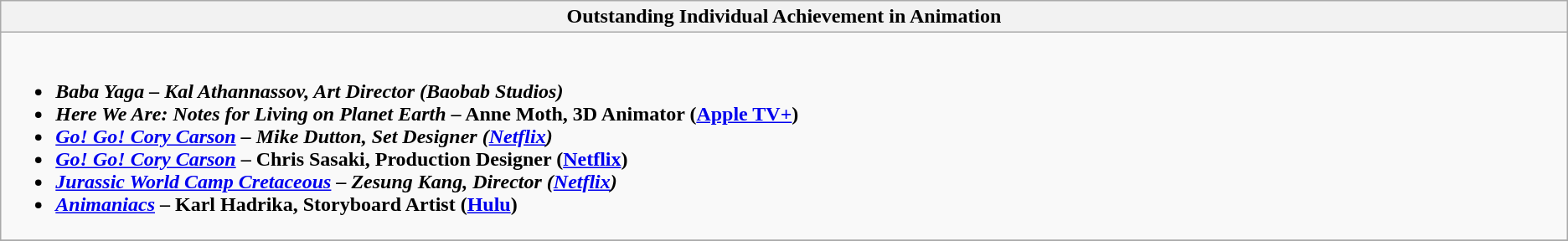<table class=wikitable>
<tr>
<th style="width:50%">Outstanding Individual Achievement in Animation</th>
</tr>
<tr>
<td valign="top"><br><ul><li><strong><em>Baba Yaga<em> – Kal Athannassov, Art Director (Baobab Studios)<strong></li><li></em></strong>Here We Are: Notes for Living on Planet Earth</em> – Anne Moth, 3D Animator (<a href='#'>Apple TV+</a>)</strong></li><li><strong><em><a href='#'>Go! Go! Cory Carson</a><em> – Mike Dutton, Set Designer (<a href='#'>Netflix</a>)<strong></li><li></em></strong><a href='#'>Go! Go! Cory Carson</a></em> – Chris Sasaki, Production Designer (<a href='#'>Netflix</a>)</strong></li><li><strong><em><a href='#'>Jurassic World Camp Cretaceous</a><em> – Zesung Kang, Director (<a href='#'>Netflix</a>)<strong></li><li></em></strong><a href='#'>Animaniacs</a></em> – Karl Hadrika, Storyboard Artist (<a href='#'>Hulu</a>)</strong></li></ul></td>
</tr>
<tr>
</tr>
</table>
